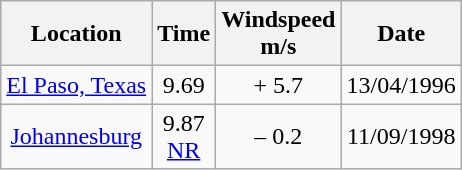<table class="wikitable" style= "text-align: center">
<tr>
<th>Location</th>
<th>Time</th>
<th>Windspeed<br>m/s</th>
<th>Date</th>
</tr>
<tr>
<td><a href='#'>El Paso, Texas</a></td>
<td>9.69</td>
<td>+ 5.7</td>
<td>13/04/1996</td>
</tr>
<tr>
<td><a href='#'>Johannesburg</a></td>
<td>9.87<br><a href='#'>NR</a></td>
<td>– 0.2</td>
<td>11/09/1998</td>
</tr>
</table>
